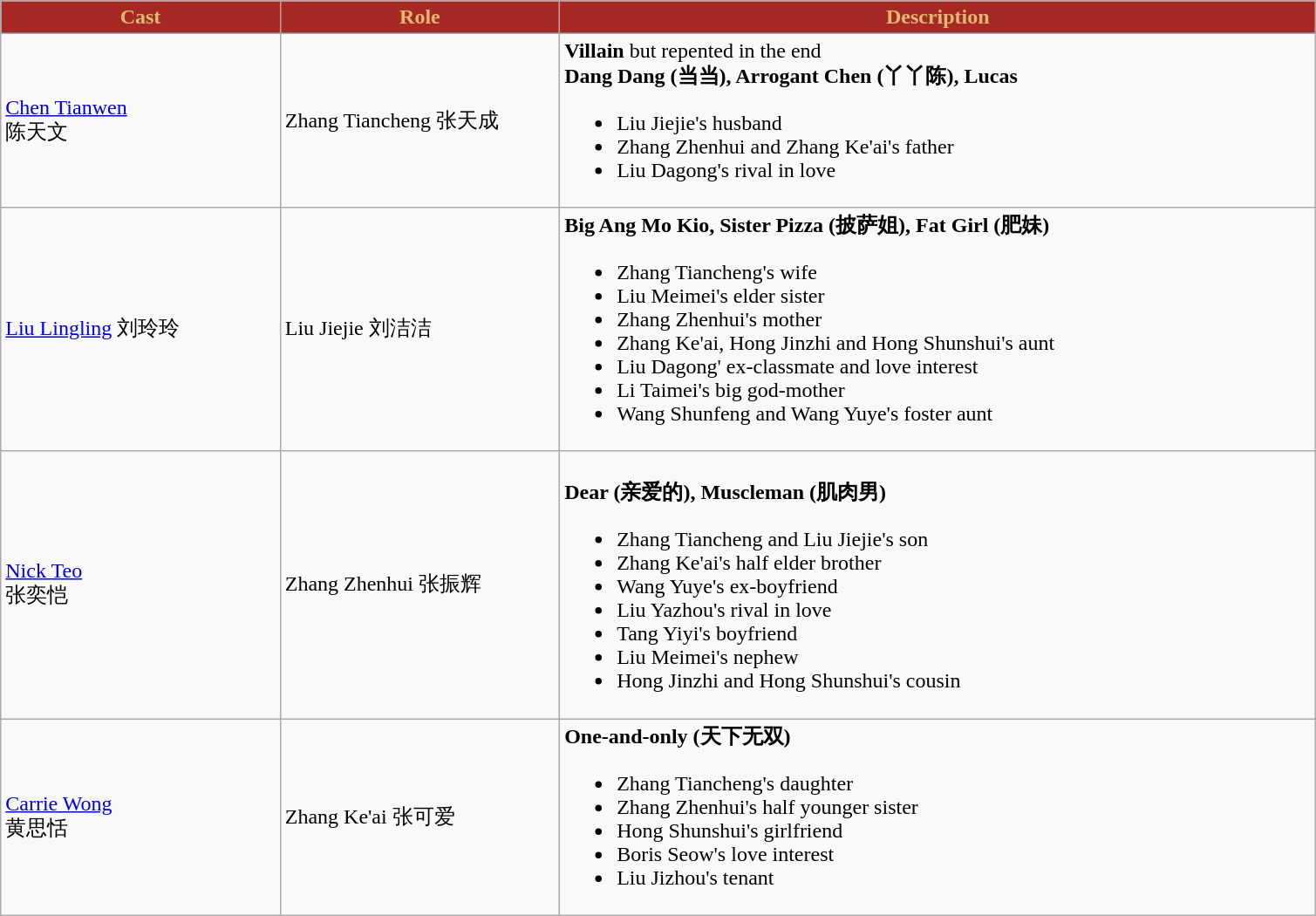<table class="wikitable">
<tr>
<th style="background:#A62925; color:#e1b971;width:17%">Cast</th>
<th style="background:#A62925; color:#e1b971;width:17%">Role</th>
<th style="background:#A62925; color:#e1b971;width:46%">Description</th>
</tr>
<tr>
<td><a href='#'>Chen Tianwen</a><br>陈天文</td>
<td>Zhang Tiancheng 张天成</td>
<td><strong>Villain</strong> but repented in the end<br><strong>Dang Dang (当当),  Arrogant Chen (丫丫陈), Lucas </strong><ul><li>Liu Jiejie's husband</li><li>Zhang Zhenhui and Zhang Ke'ai's father</li><li>Liu Dagong's rival in love</li></ul></td>
</tr>
<tr>
<td><a href='#'>Liu Lingling</a> 刘玲玲</td>
<td>Liu Jiejie 刘洁洁</td>
<td><strong>Big Ang Mo Kio, Sister Pizza (披萨姐), Fat Girl (肥妹)</strong><br><ul><li>Zhang Tiancheng's wife</li><li>Liu Meimei's elder sister</li><li>Zhang Zhenhui's mother</li><li>Zhang Ke'ai, Hong Jinzhi and Hong Shunshui's aunt</li><li>Liu Dagong' ex-classmate and love interest</li><li>Li Taimei's big god-mother</li><li>Wang Shunfeng and Wang Yuye's foster aunt</li></ul></td>
</tr>
<tr>
<td><a href='#'>Nick Teo</a><br>张奕恺</td>
<td>Zhang Zhenhui 张振辉</td>
<td><br><strong>Dear (亲爱的), Muscleman (肌肉男)</strong><ul><li>Zhang Tiancheng and Liu Jiejie's son</li><li>Zhang Ke'ai's half elder brother</li><li>Wang Yuye's ex-boyfriend</li><li>Liu Yazhou's rival in love</li><li>Tang Yiyi's boyfriend</li><li>Liu Meimei's nephew</li><li>Hong Jinzhi and Hong Shunshui's cousin</li></ul></td>
</tr>
<tr>
<td><a href='#'>Carrie Wong</a><br>黄思恬</td>
<td>Zhang Ke'ai 张可爱</td>
<td><strong>One-and-only (天下无双)</strong><br><ul><li>Zhang Tiancheng's daughter</li><li>Zhang Zhenhui's half younger sister</li><li>Hong Shunshui's girlfriend</li><li>Boris Seow's love interest</li><li>Liu Jizhou's tenant</li></ul></td>
</tr>
</table>
